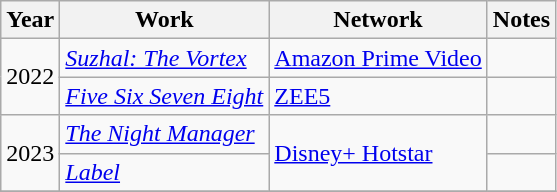<table class="wikitable sortable">
<tr>
<th>Year</th>
<th>Work</th>
<th>Network</th>
<th>Notes</th>
</tr>
<tr>
<td rowspan="2">2022</td>
<td><em><a href='#'>Suzhal: The Vortex</a></em></td>
<td><a href='#'>Amazon Prime Video</a></td>
<td></td>
</tr>
<tr>
<td><em><a href='#'>Five Six Seven Eight</a></em></td>
<td><a href='#'>ZEE5</a></td>
<td></td>
</tr>
<tr>
<td rowspan="2">2023</td>
<td><em><a href='#'>The Night Manager</a></em></td>
<td rowspan="2"><a href='#'>Disney+ Hotstar</a></td>
<td></td>
</tr>
<tr>
<td><em><a href='#'>Label</a></em></td>
<td></td>
</tr>
<tr>
</tr>
</table>
